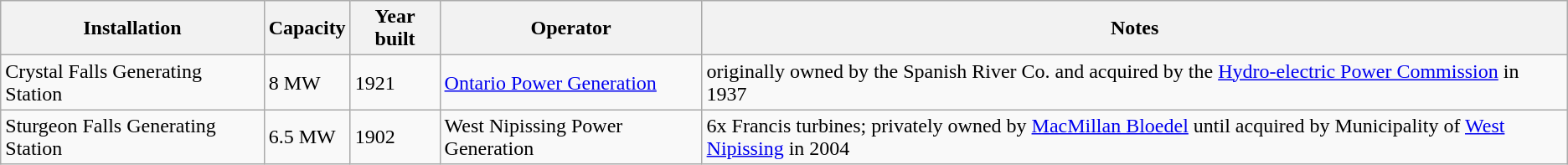<table class="wikitable sortable">
<tr>
<th>Installation</th>
<th>Capacity</th>
<th>Year built</th>
<th>Operator</th>
<th class="unsortable">Notes</th>
</tr>
<tr>
<td>Crystal Falls Generating Station</td>
<td>8 MW</td>
<td>1921</td>
<td><a href='#'>Ontario Power Generation</a></td>
<td>originally owned by the Spanish River Co. and acquired by the <a href='#'>Hydro-electric Power Commission</a> in 1937</td>
</tr>
<tr>
<td>Sturgeon Falls Generating Station</td>
<td>6.5 MW</td>
<td>1902</td>
<td>West Nipissing Power Generation</td>
<td>6x Francis turbines; privately owned by <a href='#'>MacMillan Bloedel</a> until acquired by Municipality of <a href='#'>West Nipissing</a> in 2004</td>
</tr>
</table>
